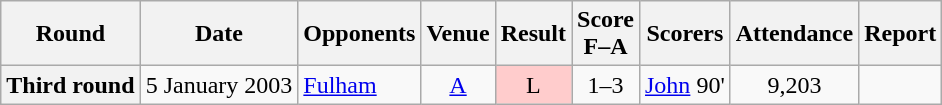<table class="wikitable plainrowheaders" style="text-align:center">
<tr>
<th scope="col">Round</th>
<th scope="col">Date</th>
<th scope="col">Opponents</th>
<th scope="col">Venue</th>
<th scope="col">Result</th>
<th scope="col">Score<br>F–A</th>
<th scope="col">Scorers</th>
<th scope="col">Attendance</th>
<th scope="col">Report</th>
</tr>
<tr>
<th scope="row">Third round</th>
<td align="left">5 January 2003</td>
<td align="left"><a href='#'>Fulham</a></td>
<td><a href='#'>A</a></td>
<td style="background:#fcc">L</td>
<td>1–3</td>
<td align="left"><a href='#'>John</a> 90'</td>
<td>9,203</td>
<td></td>
</tr>
</table>
